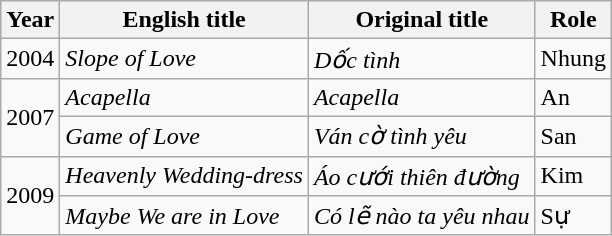<table class="wikitable sortable">
<tr>
<th>Year</th>
<th>English title</th>
<th>Original title</th>
<th>Role</th>
</tr>
<tr>
<td>2004</td>
<td><em>Slope of Love</em></td>
<td><em>Dốc tình</em></td>
<td>Nhung</td>
</tr>
<tr>
<td rowspan="2">2007</td>
<td><em>Acapella</em></td>
<td><em>Acapella</em></td>
<td>An</td>
</tr>
<tr>
<td><em>Game of Love</em></td>
<td><em>Ván cờ tình yêu</em></td>
<td>San</td>
</tr>
<tr>
<td rowspan="2">2009</td>
<td><em>Heavenly Wedding-dress</em></td>
<td><em>Áo cưới thiên đường</em></td>
<td>Kim</td>
</tr>
<tr>
<td><em>Maybe We are in Love</em></td>
<td><em>Có lẽ nào ta yêu nhau</em></td>
<td>Sự</td>
</tr>
</table>
